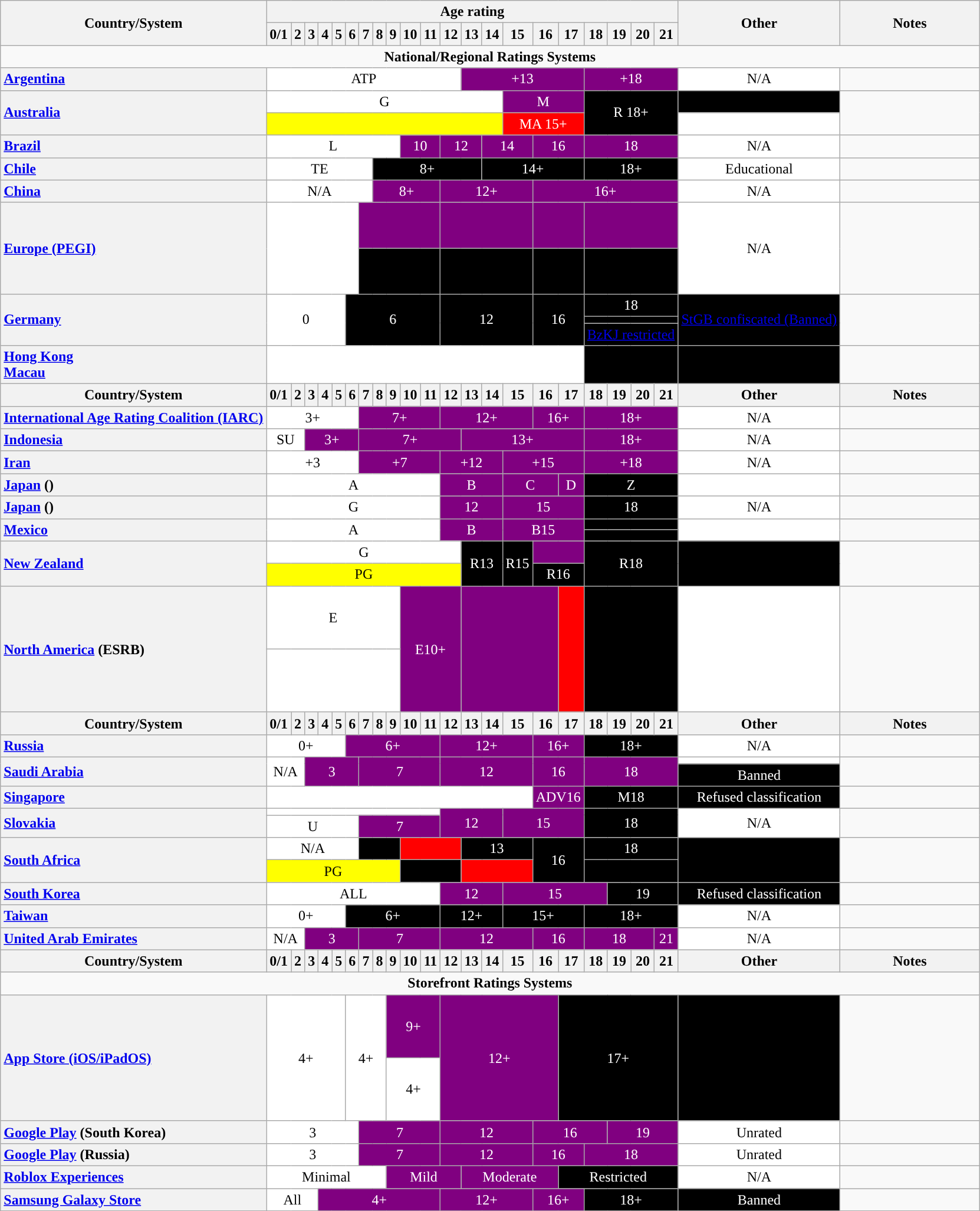<table class="wikitable" style="text-align:center">
<tr>
<th rowspan="2">Country/System</th>
<th colspan="21">Age rating</th>
<th rowspan="2">Other</th>
<th rowspan="2">Notes</th>
</tr>
<tr>
<th>0/1</th>
<th>2</th>
<th>3</th>
<th>4</th>
<th>5</th>
<th>6</th>
<th>7</th>
<th>8</th>
<th>9</th>
<th>10</th>
<th>11</th>
<th>12</th>
<th>13</th>
<th>14</th>
<th>15</th>
<th>16</th>
<th>17</th>
<th>18</th>
<th>19</th>
<th>20</th>
<th>21</th>
</tr>
<tr>
<td colspan="24"><strong>National/Regional Ratings Systems</strong></td>
</tr>
<tr>
<th style="text-align:left"> <a href='#'>Argentina</a></th>
<td colspan="12" style="background:white; color:black">ATP</td>
<td colspan="5" style="background:purple; color:white">+13</td>
<td colspan="4" style="background:purple; color:white">+18</td>
<td style="background:white; color:black">N/A</td>
<td style="width:150px; line-height:75%"></td>
</tr>
<tr>
<th rowspan="2" style="text-align:left"> <a href='#'>Australia</a></th>
<td colspan="14" style="background:white; color:black">G</td>
<td colspan="3" style="background:purple; color:white">M </td>
<td rowspan="2" colspan="4" style="background:black; color:white">R 18+</td>
<td style="background:black; color:white"></td>
<td rowspan="2" style="width:150px; line-height:75%"></td>
</tr>
<tr>
<td colspan="14" style="background:yellow"></td>
<td colspan="3" style="background:red; color:white">MA 15+</td>
<td style="background:white; color:black"></td>
</tr>
<tr>
<th style="text-align:left"> <a href='#'>Brazil</a></th>
<td colspan="9" style="background:white; color:black">L</td>
<td colspan="2" style="background:purple; color:white">10</td>
<td colspan="2" style="background:purple; color:white">12</td>
<td colspan="2" style="background:purple; color:white">14</td>
<td colspan="2" style="background:purple; color:white">16</td>
<td colspan="4" style="background:purple; color:white">18</td>
<td style="background:white; color:black">N/A</td>
<td style="width:150px; line-height:75%"></td>
</tr>
<tr>
<th style="text-align:left"> <a href='#'>Chile</a></th>
<td colspan="7" style="background:white; color:black">TE</td>
<td colspan="6" style="background:black; color:white">8+</td>
<td colspan="4" style="background:black; color:white">14+</td>
<td colspan="4" style="background:black; color:white">18+</td>
<td style="background:white; color:black">Educational</td>
<td style="width:150px; line-height:75%"></td>
</tr>
<tr>
<th style="text-align:left"> <a href='#'>China</a></th>
<td colspan="7" style="background:white; color:black">N/A</td>
<td colspan="4" style="background:purple; color:white">8+</td>
<td colspan="4" style="background:purple; color:white">12+</td>
<td colspan="6" style="background:purple; color:white">16+</td>
<td style="background:white; color:black">N/A</td>
<td style="width:150px; line-height:75%"></td>
</tr>
<tr>
<th rowspan="2" style="text-align:left"><a href='#'>Europe (PEGI)</a><br></th>
<td rowspan="2" colspan="6" style="height:6em; background:white; color:black"></td>
<td colspan="5" style="background:purple; color:white"></td>
<td colspan="4" style="background:purple; color:white"></td>
<td colspan="2" style="background:purple; color:white"></td>
<td colspan="4" style="background:purple; color:white"></td>
<td rowspan="2" style="background:white; color:black">N/A</td>
<td rowspan="2" style="width:150px; line-height:75%"></td>
</tr>
<tr>
<td colspan="5" style="background:black; color:white"></td>
<td colspan="4" style="background:black; color:white"></td>
<td colspan="2" style="background:black; color:white"></td>
<td colspan="4" style="background:black; color:white"></td>
</tr>
<tr>
<th rowspan="3" style="text-align:left"> <a href='#'>Germany</a></th>
<td rowspan="3" colspan="5" style="background:white; color:black">0</td>
<td rowspan="3" colspan="6" style="background:black; color:white">6</td>
<td rowspan="3" colspan="4" style="background:black; color:white">12</td>
<td rowspan="3" colspan="2" style="background:black; color:white">16</td>
<td colspan="4" style="background:black; color:white">18</td>
<td rowspan="3" style="background:black; color:white"><a href='#'><span>StGB confiscated (Banned)</span></a></td>
<td rowspan="3" style="width:150px; line-height:75%"></td>
</tr>
<tr>
<td colspan="4" style="background:black; color:white"></td>
</tr>
<tr>
<td colspan="4" style="background:black; color:white"><a href='#'><span>BzKJ restricted</span></a></td>
</tr>
<tr>
<th style="text-align:left"> <a href='#'>Hong Kong</a><br> <a href='#'>Macau</a></th>
<td colspan="17" style="background:white; color:black"></td>
<td colspan="4" style="background:black; color:white"></td>
<td style="background:black; color:white"></td>
<td style="width:150px; line-height:75%"></td>
</tr>
<tr>
<th>Country/System</th>
<th>0/1</th>
<th>2</th>
<th>3</th>
<th>4</th>
<th>5</th>
<th>6</th>
<th>7</th>
<th>8</th>
<th>9</th>
<th>10</th>
<th>11</th>
<th>12</th>
<th>13</th>
<th>14</th>
<th>15</th>
<th>16</th>
<th>17</th>
<th>18</th>
<th>19</th>
<th>20</th>
<th>21</th>
<th>Other</th>
<th>Notes</th>
</tr>
<tr>
<th style="text-align:left"><a href='#'>International Age Rating Coalition (IARC)</a></th>
<td colspan="6" style="background:white; color:black">3+</td>
<td colspan="5" style="background:purple; color:white">7+</td>
<td colspan="4" style="background:purple; color:white">12+</td>
<td colspan="2" style="background:purple; color:white">16+</td>
<td colspan="4" style="background:purple; color:white">18+</td>
<td style="background:white; color:black">N/A</td>
<td style="width:150px; line-height:75%"></td>
</tr>
<tr>
<th style="text-align:left"> <a href='#'>Indonesia</a></th>
<td colspan="2" style="background:white; color:black">SU</td>
<td colspan="4" style="background:purple; color:white">3+</td>
<td colspan="6" style="background:purple; color:white">7+</td>
<td colspan="5" style="background:purple; color:white">13+</td>
<td colspan="4" style="background:purple; color:white">18+</td>
<td style="background:white; color:black">N/A</td>
<td style="width:150px; line-height:75%"></td>
</tr>
<tr>
<th style="text-align:left"> <a href='#'>Iran</a></th>
<td colspan="6" style="background:white; color:black">+3</td>
<td colspan="5" style="background:purple; color:white">+7</td>
<td colspan="3" style="background:purple; color:white">+12</td>
<td colspan="3" style="background:purple; color:white">+15</td>
<td colspan="4" style="background:purple; color:white">+18</td>
<td style="background:white; color:black">N/A</td>
<td style="width:150px; line-height:75%"></td>
</tr>
<tr>
<th style="text-align:left"> <a href='#'>Japan</a> ()</th>
<td colspan="11" style="background:white; color:black">A</td>
<td colspan="3" style="background:purple; color:white">B</td>
<td colspan="2" style="background:purple; color:white">C</td>
<td style="background:purple; color:white">D</td>
<td colspan="4" style="background:black; color:white">Z</td>
<td style="background:white; color:black"></td>
<td style="width:150px; line-height:75%"></td>
</tr>
<tr>
<th style="text-align:left"> <a href='#'>Japan</a> ()</th>
<td colspan="11" style="background:white; color:black">G</td>
<td colspan="3" style="background:purple; color:white">12</td>
<td colspan="3" style="background:purple; color:white">15</td>
<td colspan="4" style="background:black; color:white">18</td>
<td style="background:white; color:black">N/A</td>
<td style="width:150px; line-height:75%"></td>
</tr>
<tr>
<th rowspan="2" style="text-align:left"> <a href='#'>Mexico</a></th>
<td rowspan="2" colspan="11" style="background:white; color:black">A</td>
<td rowspan="2" colspan="3" style="background:purple; color:white">B</td>
<td rowspan="2" colspan="3" style="background:purple; color:white">B15</td>
<td colspan="4" style="background:black; color:white"></td>
<td rowspan="2" style="background:white; color:black"></td>
<td rowspan="2" style="width:150px; line-height:75%"></td>
</tr>
<tr>
<td colspan="4" style="background:black; color:white"></td>
</tr>
<tr>
<th rowspan="2" style="text-align:left"> <a href='#'>New Zealand</a></th>
<td colspan="12" style="background:white; color:black">G</td>
<td rowspan="2" colspan="2" style="background:black; color:white">R13</td>
<td rowspan="2" colspan="1" style="background:black; color:white">R15</td>
<td colspan="2" style="background:purple; color:white"></td>
<td rowspan="2" colspan="4" style="background:black; color:white">R18</td>
<td rowspan="2" style="background:black; color:white"></td>
<td rowspan="2" style="width:150px; line-height:75%"></td>
</tr>
<tr>
<td colspan="12" style="background:yellow;">PG</td>
<td colspan="2" style="background:black; color:white">R16</td>
</tr>
<tr>
<th rowspan="2" style="text-align:left"><a href='#'>North America</a> (ESRB)<br></th>
<td colspan="9" style="background:white; height:4em">E</td>
<td rowspan="2" colspan="3" style="background:purple; color:white">E10+</td>
<td rowspan="2" colspan="4" style="background:purple; color:white"></td>
<td rowspan="2" style="background:red; color:white"></td>
<td rowspan="2" colspan="4" style="background:black; color:white"></td>
<td rowspan="2" style="background:white; color:black"></td>
<td rowspan="2" style="width:150px; line-height:75%"></td>
</tr>
<tr>
<td colspan="9" style="background:white; height:4em"></td>
</tr>
<tr>
<th>Country/System</th>
<th>0/1</th>
<th>2</th>
<th>3</th>
<th>4</th>
<th>5</th>
<th>6</th>
<th>7</th>
<th>8</th>
<th>9</th>
<th>10</th>
<th>11</th>
<th>12</th>
<th>13</th>
<th>14</th>
<th>15</th>
<th>16</th>
<th>17</th>
<th>18</th>
<th>19</th>
<th>20</th>
<th>21</th>
<th>Other</th>
<th>Notes</th>
</tr>
<tr>
<th style="text-align:left"> <a href='#'>Russia</a></th>
<td colspan="5" style="background:white; color:black">0+</td>
<td colspan="6" style="background:purple; color:white">6+</td>
<td colspan="4" style="background:purple; color:white">12+</td>
<td colspan="2" style="background:purple; color:white">16+</td>
<td colspan="4" style="background:black; color:white">18+</td>
<td style="background:white; color:black">N/A</td>
<td style="width:150px; line-height:75%"></td>
</tr>
<tr>
<th rowspan="2" style="text-align:left"> <a href='#'>Saudi Arabia</a></th>
<td colspan="2" rowspan="2" style="background:white; color:black">N/A</td>
<td colspan="4" rowspan="2" style="background:purple; color:white">3</td>
<td colspan="5" rowspan="2" style="background:purple; color:white">7</td>
<td colspan="4" rowspan="2" style="background:purple; color:white">12</td>
<td colspan="2" rowspan="2" style="background:purple; color:white">16</td>
<td colspan="4" rowspan="2" style="background:purple; color:white">18</td>
<td style="background:white; color:black"></td>
<td rowspan="2" style="width:150px; line-height:75%"></td>
</tr>
<tr>
<td style="background:black; color:white">Banned</td>
</tr>
<tr>
<th style="text-align:left"> <a href='#'>Singapore</a></th>
<td colspan="15" style="background:white; color:black"></td>
<td colspan="2" style="background:purple; color:white">ADV16</td>
<td colspan="4" style="background:black; color:white">M18</td>
<td style="background:black; color:white">Refused classification</td>
<td style="width:150px; line-height:75%"></td>
</tr>
<tr>
<th rowspan="2" style="text-align:left"> <a href='#'>Slovakia</a></th>
<td colspan="11"  style="background:white; color:black"></td>
<td rowspan="2" colspan="3" style="background:purple; color:white">12</td>
<td rowspan="2" colspan="3" style="background:purple; color:white">15</td>
<td rowspan="2" colspan="4" style="background:black; color:white">18</td>
<td rowspan="2" style="background:white; color:black">N/A</td>
<td rowspan="2" style="width:150px; line-height:75%"></td>
</tr>
<tr>
<td colspan="6" style="background:white; color:black">U</td>
<td colspan="5" style="background:purple; color:white">7</td>
</tr>
<tr>
<th rowspan="2" style="text-align:left"> <a href='#'>South Africa</a></th>
<td colspan="6" style="background:white; color:black">N/A</td>
<td colspan="3" style="background:black; color:white;"></td>
<td colspan="3" style="background:red; color:white;"></td>
<td colspan="3" style="background:black; color:white;">13</td>
<td rowspan="2" colspan="2" style="background:black; color:white;">16</td>
<td colspan="4" style="background:black; color:white;">18</td>
<td rowspan="2" style="background:black; color:white;"></td>
<td rowspan="2" style="width:150px; line-height:75%"></td>
</tr>
<tr>
<td colspan="9" style="background:yellow;">PG</td>
<td colspan="3" style="background:black; color:white;"></td>
<td colspan="3" style="background:red; color:white;"></td>
<td colspan="4" style="background:black; color:white;"></td>
</tr>
<tr>
<th style="text-align:left"> <a href='#'>South Korea</a></th>
<td colspan="11" style="background:white; color:black">ALL</td>
<td colspan="3" style="background:purple; color:white">12</td>
<td colspan="4" style="background:purple; color:white">15</td>
<td colspan="3" style="background:black; color:white">19</td>
<td style="background:black; color:white">Refused classification</td>
<td style="width:150px; line-height:75%"></td>
</tr>
<tr>
<th style="text-align:left"> <a href='#'>Taiwan</a></th>
<td colspan="5" style="background:white; color:black">0+</td>
<td colspan="6" style="background:black; color:white">6+</td>
<td colspan="3" style="background:black; color:white">12+</td>
<td colspan="3" style="background:black; color:white">15+</td>
<td colspan="4" style="background:black; color:white">18+</td>
<td style="background:white; color:black">N/A</td>
<td style="width:150px; line-height:75%"></td>
</tr>
<tr>
<th style="text-align:left"> <a href='#'>United Arab Emirates</a></th>
<td colspan="2" style="background:white; color:black">N/A</td>
<td colspan="4" style="background:purple; color:white">3</td>
<td colspan="5" style="background:purple; color:white">7</td>
<td colspan="4" style="background:purple; color:white">12</td>
<td colspan="2" style="background:purple; color:white">16</td>
<td colspan="3" style="background:purple; color:white">18</td>
<td style="background:purple; color:white">21</td>
<td style="background:white; color:black">N/A</td>
<td style="width:150px; line-height:75%"></td>
</tr>
<tr>
<th>Country/System</th>
<th>0/1</th>
<th>2</th>
<th>3</th>
<th>4</th>
<th>5</th>
<th>6</th>
<th>7</th>
<th>8</th>
<th>9</th>
<th>10</th>
<th>11</th>
<th>12</th>
<th>13</th>
<th>14</th>
<th>15</th>
<th>16</th>
<th>17</th>
<th>18</th>
<th>19</th>
<th>20</th>
<th>21</th>
<th>Other</th>
<th>Notes</th>
</tr>
<tr>
<td colspan="24"><strong>Storefront Ratings Systems</strong></td>
</tr>
<tr>
<th rowspan="2" style="text-align:left"><a href='#'>App Store (iOS/iPadOS)</a></th>
<td rowspan="2" colspan="5" style="background:white; color:black">4+ <br> </td>
<td rowspan="2" colspan="3" style="background:white; color:black">4+ <br> </td>
<td colspan="3" style="background:purple; color:white; height:4em">9+</td>
<td rowspan="2" colspan="5" style="background:purple; color: white">12+</td>
<td rowspan="2" colspan="5" style="background:black; color:white">17+</td>
<td rowspan="2" style="background:black; color:white"></td>
<td rowspan="2" style="width:150px; line-height:75%"></td>
</tr>
<tr>
<td colspan="3" style="background:white; color:black; height:4em">4+ <br> </td>
</tr>
<tr>
<th style="text-align:left"><a href='#'>Google Play</a> (South Korea)</th>
<td colspan="6" style="background:white; color:black">3</td>
<td colspan="5" style="background:purple; color:white">7</td>
<td colspan="4" style="background:purple; color:white">12</td>
<td colspan="3" style="background:purple; color:white">16</td>
<td colspan="3" style="background:purple; color:white">19</td>
<td style="background:white; color:black">Unrated</td>
<td style="width:150px; line-height:75%"></td>
</tr>
<tr>
<th style="text-align:left"><a href='#'>Google Play</a> (Russia)</th>
<td colspan="6" style="background:white; color:black">3</td>
<td colspan="5" style="background:purple; color:white">7</td>
<td colspan="4" style="background:purple; color:white">12</td>
<td colspan="2" style="background:purple; color:white">16</td>
<td colspan="4" style="background:purple; color:white">18</td>
<td style="background:white; color:black">Unrated</td>
<td style="width:150px; line-height:75%"></td>
</tr>
<tr>
<th style="text-align:left"><a href='#'>Roblox Experiences</a></th>
<td colspan="8" style="background:white; color:black">Minimal</td>
<td colspan="4" style="background:purple; color:white">Mild</td>
<td colspan="4" style="background:purple; color:white">Moderate</td>
<td colspan="5" style="background:black; color:white">Restricted</td>
<td style="background:white; color:black">N/A</td>
<td style="width:150px; line-height:75%"></td>
</tr>
<tr>
<th style="text-align:left"><a href='#'>Samsung Galaxy Store</a></th>
<td colspan="3" style="background:white; color:black">All</td>
<td colspan="8" style="background:purple; color:white">4+</td>
<td colspan="4" style="background:purple; color:white">12+</td>
<td colspan="2" style="background:purple; color:white">16+</td>
<td colspan="4" style="background:black; color:white">18+</td>
<td style="background:black; color:white">Banned</td>
<td style="width:150px; line-height:75%"></td>
</tr>
</table>
